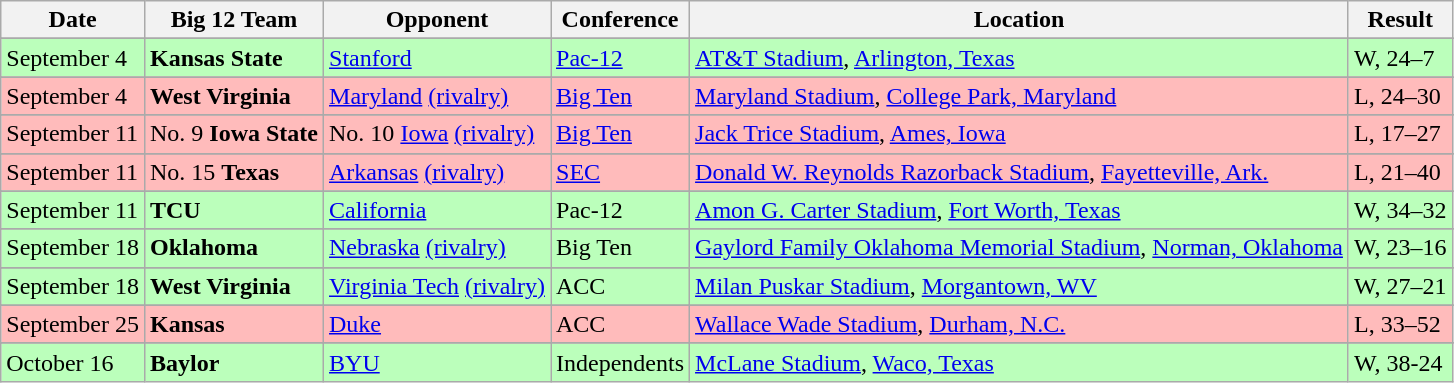<table class="wikitable">
<tr>
<th>Date</th>
<th>Big 12 Team</th>
<th>Opponent</th>
<th>Conference</th>
<th>Location</th>
<th>Result</th>
</tr>
<tr>
</tr>
<tr style="background:#bfb">
<td>September 4</td>
<td><strong>Kansas State</strong></td>
<td><a href='#'>Stanford</a></td>
<td><a href='#'>Pac-12</a></td>
<td><a href='#'>AT&T Stadium</a>, <a href='#'>Arlington, Texas</a></td>
<td>W, 24–7</td>
</tr>
<tr>
</tr>
<tr style="background:#fbb">
<td>September 4</td>
<td><strong>West Virginia</strong></td>
<td><a href='#'>Maryland</a> <a href='#'>(rivalry)</a></td>
<td><a href='#'>Big Ten</a></td>
<td><a href='#'>Maryland Stadium</a>, <a href='#'>College Park, Maryland</a></td>
<td>L, 24–30</td>
</tr>
<tr>
</tr>
<tr style="background:#fbb">
<td>September 11</td>
<td>No. 9 <strong>Iowa State</strong></td>
<td>No. 10 <a href='#'>Iowa</a> <a href='#'>(rivalry)</a></td>
<td><a href='#'>Big Ten</a></td>
<td><a href='#'>Jack Trice Stadium</a>, <a href='#'>Ames, Iowa</a></td>
<td>L, 17–27</td>
</tr>
<tr>
</tr>
<tr style="background:#fbb">
<td>September 11</td>
<td>No. 15 <strong>Texas</strong></td>
<td><a href='#'>Arkansas</a> <a href='#'>(rivalry)</a></td>
<td><a href='#'>SEC</a></td>
<td><a href='#'>Donald W. Reynolds Razorback Stadium</a>, <a href='#'>Fayetteville, Ark.</a></td>
<td>L, 21–40</td>
</tr>
<tr>
</tr>
<tr style="background:#bfb">
<td>September 11</td>
<td><strong>TCU</strong></td>
<td><a href='#'>California</a></td>
<td>Pac-12</td>
<td><a href='#'>Amon G. Carter Stadium</a>, <a href='#'>Fort Worth, Texas</a></td>
<td>W, 34–32</td>
</tr>
<tr>
</tr>
<tr style="background:#bfb">
<td>September 18</td>
<td><strong>Oklahoma</strong></td>
<td><a href='#'>Nebraska</a> <a href='#'>(rivalry)</a></td>
<td>Big Ten</td>
<td><a href='#'>Gaylord Family Oklahoma Memorial Stadium</a>, <a href='#'>Norman, Oklahoma</a></td>
<td>W, 23–16</td>
</tr>
<tr>
</tr>
<tr style="background:#bfb">
<td>September 18</td>
<td><strong>West Virginia</strong></td>
<td><a href='#'>Virginia Tech</a> <a href='#'>(rivalry)</a></td>
<td>ACC</td>
<td><a href='#'>Milan Puskar Stadium</a>, <a href='#'>Morgantown, WV</a></td>
<td>W, 27–21</td>
</tr>
<tr>
</tr>
<tr style="background:#fbb">
<td>September 25</td>
<td><strong>Kansas</strong></td>
<td><a href='#'>Duke</a></td>
<td>ACC</td>
<td><a href='#'>Wallace Wade Stadium</a>, <a href='#'>Durham, N.C.</a></td>
<td>L, 33–52</td>
</tr>
<tr>
</tr>
<tr style="background:#bfb">
<td>October 16</td>
<td><strong>Baylor</strong></td>
<td><a href='#'>BYU</a></td>
<td>Independents</td>
<td><a href='#'>McLane Stadium</a>, <a href='#'>Waco, Texas</a></td>
<td>W, 38-24</td>
</tr>
</table>
